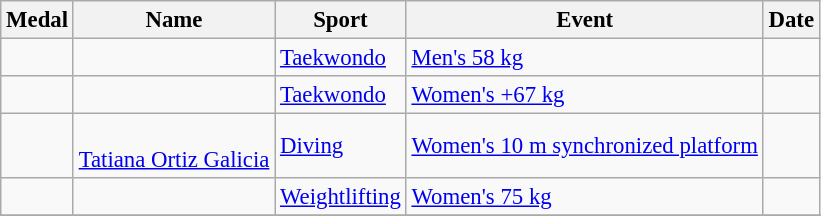<table class="wikitable sortable" style="font-size: 95%;">
<tr>
<th>Medal</th>
<th>Name</th>
<th>Sport</th>
<th>Event</th>
<th>Date</th>
</tr>
<tr>
<td></td>
<td></td>
<td><a href='#'>Taekwondo</a></td>
<td><a href='#'>Men's 58 kg</a></td>
<td></td>
</tr>
<tr>
<td></td>
<td></td>
<td><a href='#'>Taekwondo</a></td>
<td><a href='#'>Women's +67 kg</a></td>
<td></td>
</tr>
<tr>
<td></td>
<td><br><a href='#'>Tatiana Ortiz Galicia</a></td>
<td><a href='#'>Diving</a></td>
<td><a href='#'>Women's 10 m synchronized platform</a></td>
<td></td>
</tr>
<tr>
<td></td>
<td></td>
<td><a href='#'>Weightlifting</a></td>
<td><a href='#'>Women's 75 kg</a></td>
<td></td>
</tr>
<tr>
</tr>
</table>
